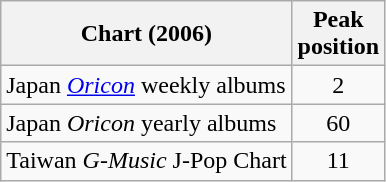<table class="wikitable sortable">
<tr>
<th>Chart (2006)</th>
<th>Peak<br>position</th>
</tr>
<tr>
<td>Japan <em><a href='#'>Oricon</a></em> weekly albums</td>
<td align="center">2</td>
</tr>
<tr>
<td>Japan <em>Oricon</em> yearly albums</td>
<td align="center">60</td>
</tr>
<tr>
<td>Taiwan <em>G-Music</em> J-Pop Chart</td>
<td align="center">11</td>
</tr>
</table>
